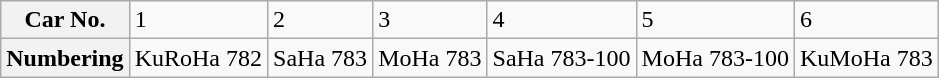<table class="wikitable">
<tr>
<th>Car No.</th>
<td>1</td>
<td>2</td>
<td>3</td>
<td>4</td>
<td>5</td>
<td>6</td>
</tr>
<tr>
<th>Numbering</th>
<td>KuRoHa 782</td>
<td>SaHa 783</td>
<td>MoHa 783</td>
<td>SaHa 783-100</td>
<td>MoHa 783-100</td>
<td>KuMoHa 783</td>
</tr>
</table>
